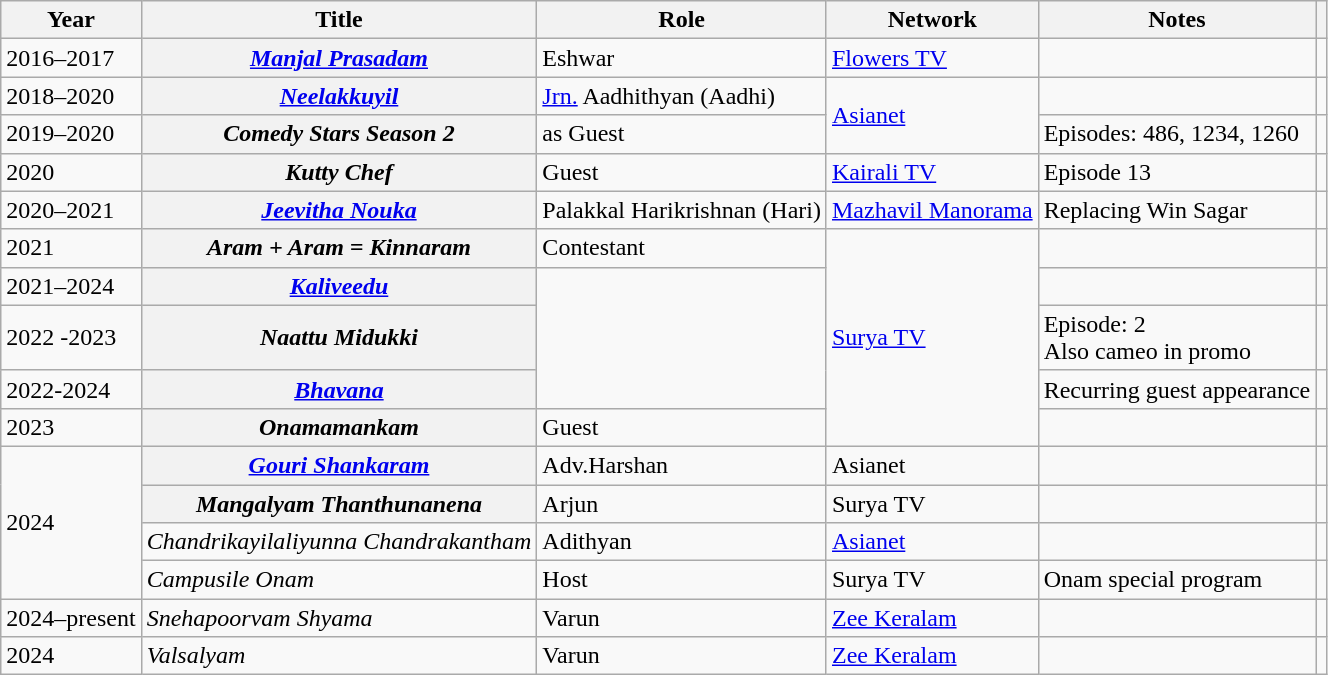<table class="wikitable plainrowheaders" style="margin-right: 0;">
<tr>
<th scope="col">Year</th>
<th scope="col">Title</th>
<th scope="col">Role</th>
<th scope="col">Network</th>
<th scope="col">Notes</th>
<th scope="col"></th>
</tr>
<tr>
<td>2016–2017</td>
<th scope="row"><em><a href='#'>Manjal Prasadam</a></em></th>
<td>Eshwar</td>
<td><a href='#'>Flowers TV</a></td>
<td></td>
<td></td>
</tr>
<tr>
<td>2018–2020</td>
<th scope="row"><em><a href='#'>Neelakkuyil</a></em></th>
<td><a href='#'>Jrn.</a> Aadhithyan (Aadhi)</td>
<td rowspan=2><a href='#'>Asianet</a></td>
<td></td>
<td></td>
</tr>
<tr>
<td>2019–2020</td>
<th scope="row"><em>Comedy Stars Season 2</em></th>
<td>as Guest</td>
<td>Episodes: 486, 1234, 1260</td>
<td></td>
</tr>
<tr>
<td>2020</td>
<th scope="row"><em>Kutty Chef</em></th>
<td>Guest</td>
<td><a href='#'>Kairali TV</a></td>
<td>Episode 13</td>
<td></td>
</tr>
<tr>
<td>2020–2021</td>
<th scope="row"><em><a href='#'>Jeevitha Nouka</a></em></th>
<td>Palakkal Harikrishnan (Hari)</td>
<td><a href='#'>Mazhavil Manorama</a></td>
<td>Replacing Win Sagar</td>
<td></td>
</tr>
<tr>
<td>2021</td>
<th scope="row"><em>Aram + Aram = Kinnaram</em></th>
<td>Contestant</td>
<td rowspan=5><a href='#'>Surya TV</a></td>
<td></td>
<td></td>
</tr>
<tr>
<td>2021–2024</td>
<th scope="row"><em><a href='#'>Kaliveedu</a></em></th>
<td rowspan="3"></td>
<td></td>
<td></td>
</tr>
<tr>
<td>2022 -2023</td>
<th scope="row"><em>Naattu Midukki</em></th>
<td>Episode: 2 <br> Also cameo in promo</td>
<td> <br></td>
</tr>
<tr>
<td>2022-2024</td>
<th scope="row"><em><a href='#'>Bhavana</a></em></th>
<td>Recurring guest appearance</td>
<td></td>
</tr>
<tr>
<td>2023</td>
<th scope="row"><em>Onamamankam</em></th>
<td>Guest</td>
<td></td>
<td></td>
</tr>
<tr>
<td Rowspan=4>2024</td>
<th scope="row"><em><a href='#'>Gouri Shankaram</a></em></th>
<td>Adv.Harshan</td>
<td>Asianet</td>
<td></td>
<td></td>
</tr>
<tr>
<th scope="row"><em>Mangalyam Thanthunanena </em></th>
<td>Arjun</td>
<td>Surya TV</td>
<td></td>
<td></td>
</tr>
<tr>
<td scope="row"><em>Chandrikayilaliyunna Chandrakantham</em></td>
<td>Adithyan</td>
<td><a href='#'>Asianet</a></td>
<td></td>
<td></td>
</tr>
<tr>
<td scope="row"><em>Campusile Onam</em></td>
<td>Host</td>
<td>Surya TV</td>
<td>Onam special program</td>
<td></td>
</tr>
<tr>
<td>2024–present</td>
<td scope="row"><em>Snehapoorvam Shyama</em></td>
<td>Varun</td>
<td><a href='#'>Zee Keralam</a></td>
<td></td>
<td></td>
</tr>
<tr>
<td>2024</td>
<td scope="row"><em>Valsalyam</em></td>
<td>Varun</td>
<td><a href='#'>Zee Keralam </a></td>
<td></td>
<td></td>
</tr>
</table>
